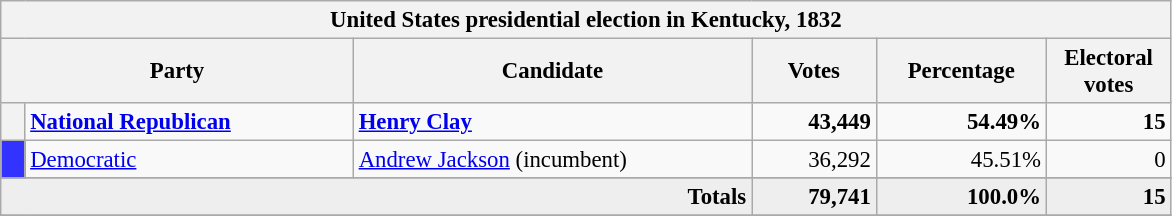<table class="wikitable" style="font-size: 95%;">
<tr>
<th colspan="6">United States presidential election in Kentucky, 1832</th>
</tr>
<tr>
<th colspan="2" style="width: 15em">Party</th>
<th style="width: 17em">Candidate</th>
<th style="width: 5em">Votes</th>
<th style="width: 7em">Percentage</th>
<th style="width: 5em">Electoral votes</th>
</tr>
<tr>
<th></th>
<td style="width: 130px"><strong><a href='#'>National Republican</a></strong></td>
<td><strong><a href='#'>Henry Clay</a></strong></td>
<td align="right"><strong>43,449</strong></td>
<td align="right"><strong>54.49%</strong></td>
<td align="right"><strong>15</strong></td>
</tr>
<tr>
<th style="background-color:#3333FF; width: 3px"></th>
<td style="width: 130px"><a href='#'>Democratic</a></td>
<td><a href='#'>Andrew Jackson</a> (incumbent)</td>
<td align="right">36,292</td>
<td align="right">45.51%</td>
<td align="right">0</td>
</tr>
<tr>
</tr>
<tr bgcolor="#EEEEEE">
<td colspan="3" align="right"><strong>Totals</strong></td>
<td align="right"><strong>79,741</strong></td>
<td align="right"><strong>100.0%</strong></td>
<td align="right"><strong>15</strong></td>
</tr>
<tr>
</tr>
</table>
